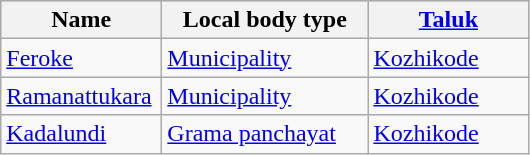<table class="wikitable sortable static-row-numbers static-row-header-hash">
<tr bgcolor="#CCCCCC" align="center">
<th width="100px">Name</th>
<th width="130px">Local body type</th>
<th width="100px"><a href='#'>Taluk</a></th>
</tr>
<tr>
<td><a href='#'>Feroke</a></td>
<td><a href='#'>Municipality</a></td>
<td><a href='#'>Kozhikode</a></td>
</tr>
<tr>
<td><a href='#'>Ramanattukara</a></td>
<td><a href='#'>Municipality</a></td>
<td><a href='#'>Kozhikode</a></td>
</tr>
<tr>
<td><a href='#'>Kadalundi</a></td>
<td><a href='#'>Grama panchayat</a></td>
<td><a href='#'>Kozhikode</a></td>
</tr>
</table>
